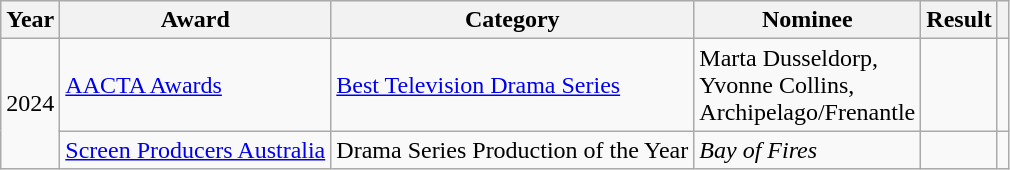<table class="wikitable">
<tr>
<th>Year</th>
<th>Award</th>
<th>Category</th>
<th>Nominee</th>
<th>Result</th>
<th></th>
</tr>
<tr>
<td rowspan="2">2024</td>
<td><a href='#'>AACTA Awards</a></td>
<td><a href='#'>Best Television Drama Series</a></td>
<td>Marta Dusseldorp,<br>Yvonne Collins,<br>Archipelago/Frenantle</td>
<td></td>
<td align="center"></td>
</tr>
<tr>
<td><a href='#'>Screen Producers Australia</a></td>
<td>Drama Series Production of the Year</td>
<td><em>Bay of Fires</em></td>
<td></td>
<td align="center"></td>
</tr>
</table>
